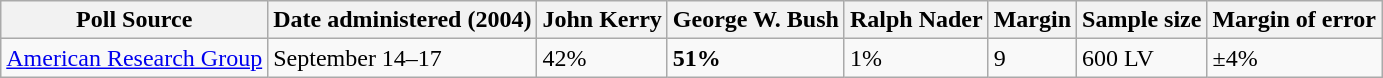<table class="wikitable">
<tr>
<th>Poll Source</th>
<th>Date administered (2004)</th>
<th>John Kerry</th>
<th>George W. Bush</th>
<th>Ralph Nader</th>
<th>Margin</th>
<th>Sample size</th>
<th>Margin of error</th>
</tr>
<tr>
<td><a href='#'>American Research Group</a></td>
<td>September 14–17</td>
<td>42%</td>
<td><strong>51%</strong></td>
<td>1%</td>
<td>9</td>
<td>600 LV</td>
<td>±4%</td>
</tr>
</table>
